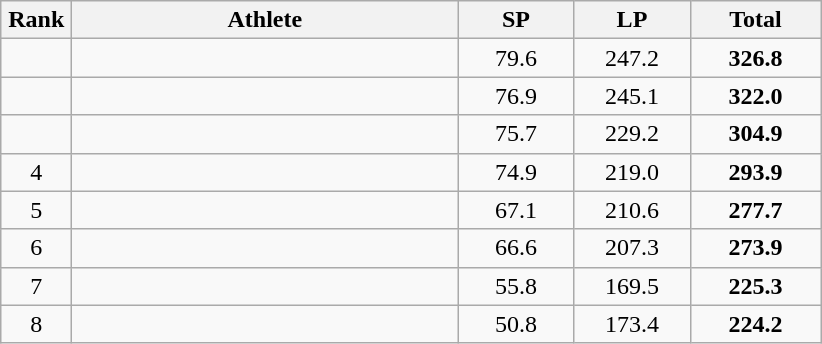<table class=wikitable style="text-align:center">
<tr>
<th width=40>Rank</th>
<th width=250>Athlete</th>
<th width=70>SP</th>
<th width=70>LP</th>
<th width=80>Total</th>
</tr>
<tr>
<td></td>
<td align=left></td>
<td>79.6</td>
<td>247.2</td>
<td><strong>326.8</strong></td>
</tr>
<tr>
<td></td>
<td align=left></td>
<td>76.9</td>
<td>245.1</td>
<td><strong>322.0</strong></td>
</tr>
<tr>
<td></td>
<td align=left></td>
<td>75.7</td>
<td>229.2</td>
<td><strong>304.9</strong></td>
</tr>
<tr>
<td>4</td>
<td align=left></td>
<td>74.9</td>
<td>219.0</td>
<td><strong>293.9</strong></td>
</tr>
<tr>
<td>5</td>
<td align=left></td>
<td>67.1</td>
<td>210.6</td>
<td><strong>277.7</strong></td>
</tr>
<tr>
<td>6</td>
<td align=left></td>
<td>66.6</td>
<td>207.3</td>
<td><strong>273.9</strong></td>
</tr>
<tr>
<td>7</td>
<td align=left></td>
<td>55.8</td>
<td>169.5</td>
<td><strong>225.3</strong></td>
</tr>
<tr>
<td>8</td>
<td align=left></td>
<td>50.8</td>
<td>173.4</td>
<td><strong>224.2</strong></td>
</tr>
</table>
